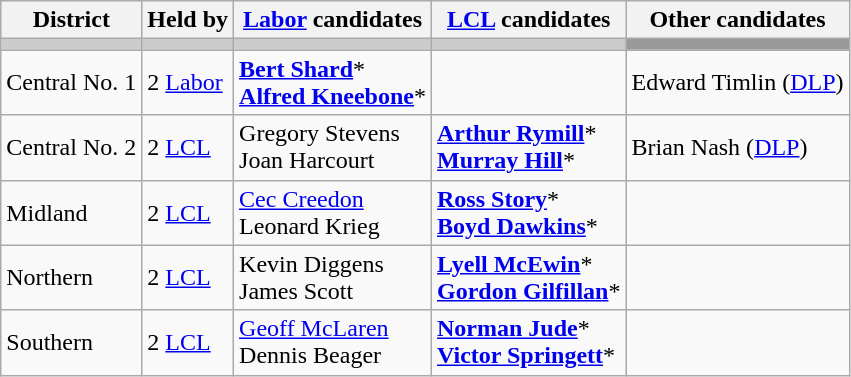<table class="wikitable">
<tr>
<th>District</th>
<th>Held by</th>
<th><a href='#'>Labor</a> candidates</th>
<th><a href='#'>LCL</a> candidates</th>
<th>Other candidates</th>
</tr>
<tr bgcolor="#cccccc">
<td></td>
<td></td>
<td></td>
<td></td>
<td bgcolor=#999999></td>
</tr>
<tr>
<td>Central No. 1</td>
<td>2 <a href='#'>Labor</a></td>
<td><strong><a href='#'>Bert Shard</a></strong>* <br> <strong><a href='#'>Alfred Kneebone</a></strong>*</td>
<td></td>
<td>Edward Timlin (<a href='#'>DLP</a>)</td>
</tr>
<tr>
<td>Central No. 2</td>
<td>2 <a href='#'>LCL</a></td>
<td>Gregory Stevens <br> Joan Harcourt</td>
<td><strong><a href='#'>Arthur Rymill</a></strong>* <br> <strong><a href='#'>Murray Hill</a></strong>*</td>
<td>Brian Nash (<a href='#'>DLP</a>)</td>
</tr>
<tr>
<td>Midland</td>
<td>2 <a href='#'>LCL</a></td>
<td><a href='#'>Cec Creedon</a>  <br> Leonard Krieg</td>
<td><strong><a href='#'>Ross Story</a></strong>* <br> <strong><a href='#'>Boyd Dawkins</a></strong>*</td>
<td></td>
</tr>
<tr>
<td>Northern</td>
<td>2 <a href='#'>LCL</a></td>
<td>Kevin Diggens <br> James Scott</td>
<td><strong><a href='#'>Lyell McEwin</a></strong>* <br> <strong><a href='#'>Gordon Gilfillan</a></strong>*</td>
<td></td>
</tr>
<tr>
<td>Southern</td>
<td>2 <a href='#'>LCL</a></td>
<td><a href='#'>Geoff McLaren</a> <br> Dennis Beager</td>
<td><strong><a href='#'>Norman Jude</a></strong>* <br> <strong><a href='#'>Victor Springett</a></strong>*</td>
<td></td>
</tr>
</table>
